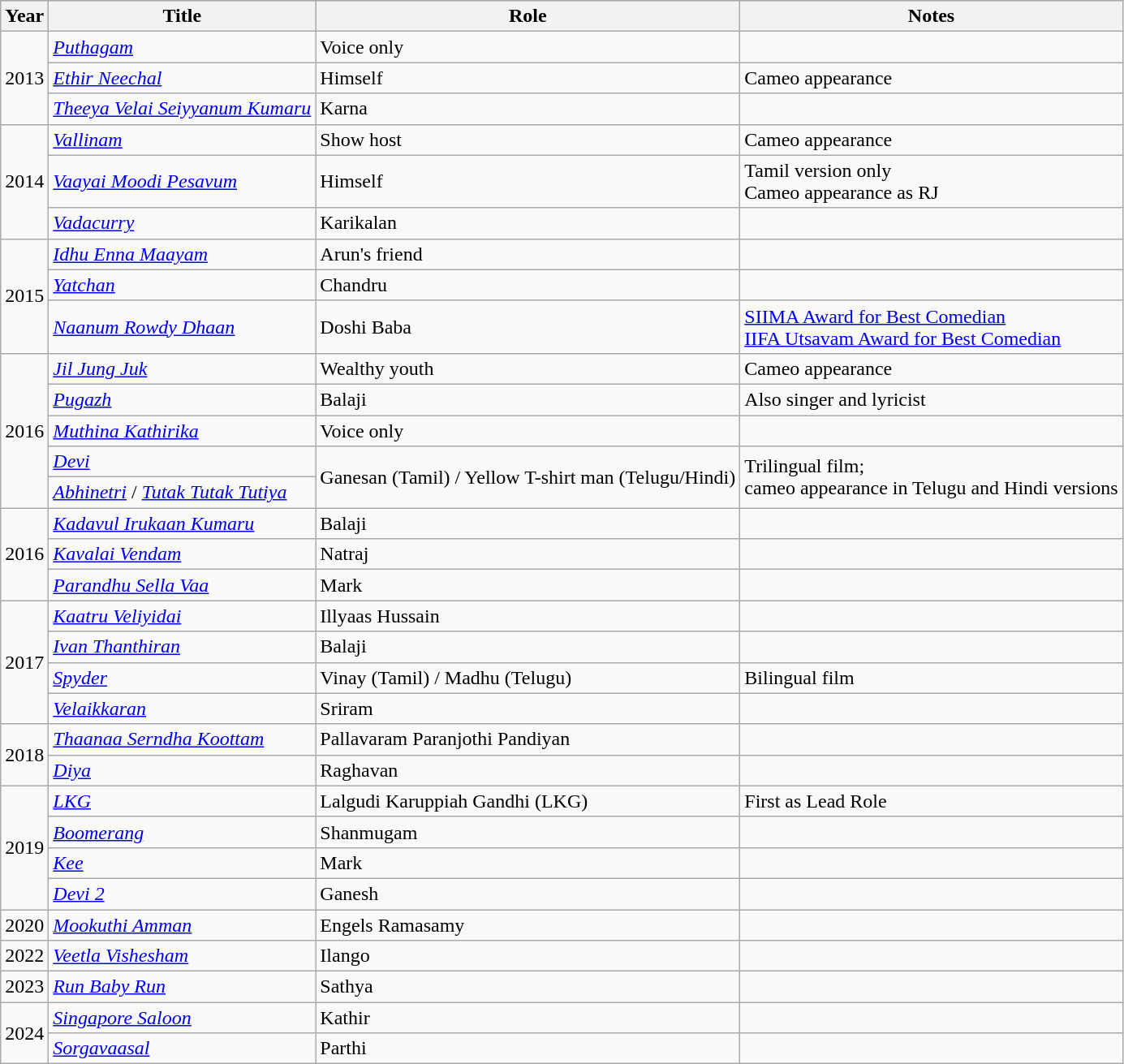<table class="wikitable sortable plainrowheaders">
<tr style="background:#ccc; text-align:center;">
<th scope="col">Year</th>
<th scope="col">Title</th>
<th scope="col">Role</th>
<th scope="col">Notes</th>
</tr>
<tr>
<td rowspan="3">2013</td>
<td><em><a href='#'>Puthagam</a></em></td>
<td>Voice only</td>
<td></td>
</tr>
<tr>
<td><em><a href='#'>Ethir Neechal</a></em></td>
<td>Himself</td>
<td>Cameo appearance</td>
</tr>
<tr>
<td><em><a href='#'>Theeya Velai Seiyyanum Kumaru</a></em></td>
<td>Karna</td>
<td></td>
</tr>
<tr>
<td rowspan="3">2014</td>
<td><em><a href='#'>Vallinam</a></em></td>
<td>Show host</td>
<td>Cameo appearance</td>
</tr>
<tr>
<td><em><a href='#'>Vaayai Moodi Pesavum</a></em></td>
<td>Himself</td>
<td>Tamil version only<br>Cameo appearance as RJ</td>
</tr>
<tr>
<td><em><a href='#'>Vadacurry</a></em></td>
<td>Karikalan</td>
<td></td>
</tr>
<tr>
<td rowspan="3">2015</td>
<td><em><a href='#'>Idhu Enna Maayam</a></em></td>
<td>Arun's friend</td>
<td></td>
</tr>
<tr>
<td><em><a href='#'>Yatchan</a></em></td>
<td>Chandru</td>
<td></td>
</tr>
<tr>
<td><em><a href='#'>Naanum Rowdy Dhaan</a></em></td>
<td>Doshi Baba</td>
<td><a href='#'>SIIMA Award for Best Comedian</a><br><a href='#'>IIFA Utsavam Award for Best Comedian</a></td>
</tr>
<tr>
<td rowspan="5">2016</td>
<td><em><a href='#'>Jil Jung Juk</a></em></td>
<td>Wealthy youth</td>
<td>Cameo appearance</td>
</tr>
<tr>
<td><em><a href='#'>Pugazh</a></em></td>
<td>Balaji</td>
<td>Also singer and lyricist</td>
</tr>
<tr>
<td><em><a href='#'>Muthina Kathirika</a></em></td>
<td>Voice only</td>
<td></td>
</tr>
<tr>
<td><em><a href='#'>Devi</a></em></td>
<td rowspan="2">Ganesan (Tamil)  / Yellow T-shirt man (Telugu/Hindi)</td>
<td rowspan="2">Trilingual film;<br> cameo appearance in Telugu and Hindi versions</td>
</tr>
<tr>
<td><em><a href='#'>Abhinetri</a></em> / <em><a href='#'>Tutak Tutak Tutiya</a></em></td>
</tr>
<tr>
<td rowspan="3">2016</td>
<td><em><a href='#'>Kadavul Irukaan Kumaru</a></em></td>
<td>Balaji</td>
<td></td>
</tr>
<tr>
<td><em><a href='#'>Kavalai Vendam</a></em></td>
<td>Natraj</td>
<td></td>
</tr>
<tr>
<td><em><a href='#'>Parandhu Sella Vaa</a></em></td>
<td>Mark</td>
<td></td>
</tr>
<tr>
<td rowspan="4">2017</td>
<td><em><a href='#'>Kaatru Veliyidai</a></em></td>
<td>Illyaas Hussain</td>
<td></td>
</tr>
<tr>
<td><em><a href='#'>Ivan Thanthiran</a></em></td>
<td>Balaji</td>
<td></td>
</tr>
<tr>
<td><em><a href='#'>Spyder</a></em></td>
<td>Vinay (Tamil) / Madhu (Telugu)</td>
<td>Bilingual film</td>
</tr>
<tr>
<td><em><a href='#'>Velaikkaran</a></em></td>
<td>Sriram</td>
<td></td>
</tr>
<tr>
<td rowspan="2">2018</td>
<td><em><a href='#'>Thaanaa Serndha Koottam</a></em></td>
<td>Pallavaram Paranjothi Pandiyan</td>
<td></td>
</tr>
<tr>
<td><em><a href='#'>Diya</a></em></td>
<td>Raghavan</td>
<td></td>
</tr>
<tr>
<td rowspan="4">2019</td>
<td><em><a href='#'>LKG</a></em></td>
<td>Lalgudi Karuppiah Gandhi (LKG)</td>
<td>First as Lead Role</td>
</tr>
<tr>
<td><em><a href='#'>Boomerang</a></em></td>
<td>Shanmugam</td>
<td></td>
</tr>
<tr>
<td><em><a href='#'>Kee</a></em></td>
<td>Mark</td>
<td></td>
</tr>
<tr>
<td><em><a href='#'>Devi 2</a></em></td>
<td>Ganesh</td>
<td></td>
</tr>
<tr>
<td>2020</td>
<td><em><a href='#'>Mookuthi Amman</a></em></td>
<td>Engels Ramasamy</td>
<td></td>
</tr>
<tr>
<td>2022</td>
<td><em><a href='#'>Veetla Vishesham</a></em></td>
<td>Ilango</td>
<td></td>
</tr>
<tr>
<td>2023</td>
<td><em><a href='#'>Run Baby Run</a></em></td>
<td>Sathya</td>
<td></td>
</tr>
<tr>
<td rowspan="2 ">2024</td>
<td scope="row"><em><a href='#'>Singapore Saloon</a></em></td>
<td>Kathir</td>
<td></td>
</tr>
<tr>
<td><em><a href='#'>Sorgavaasal</a></em></td>
<td>Parthi</td>
<td></td>
</tr>
</table>
